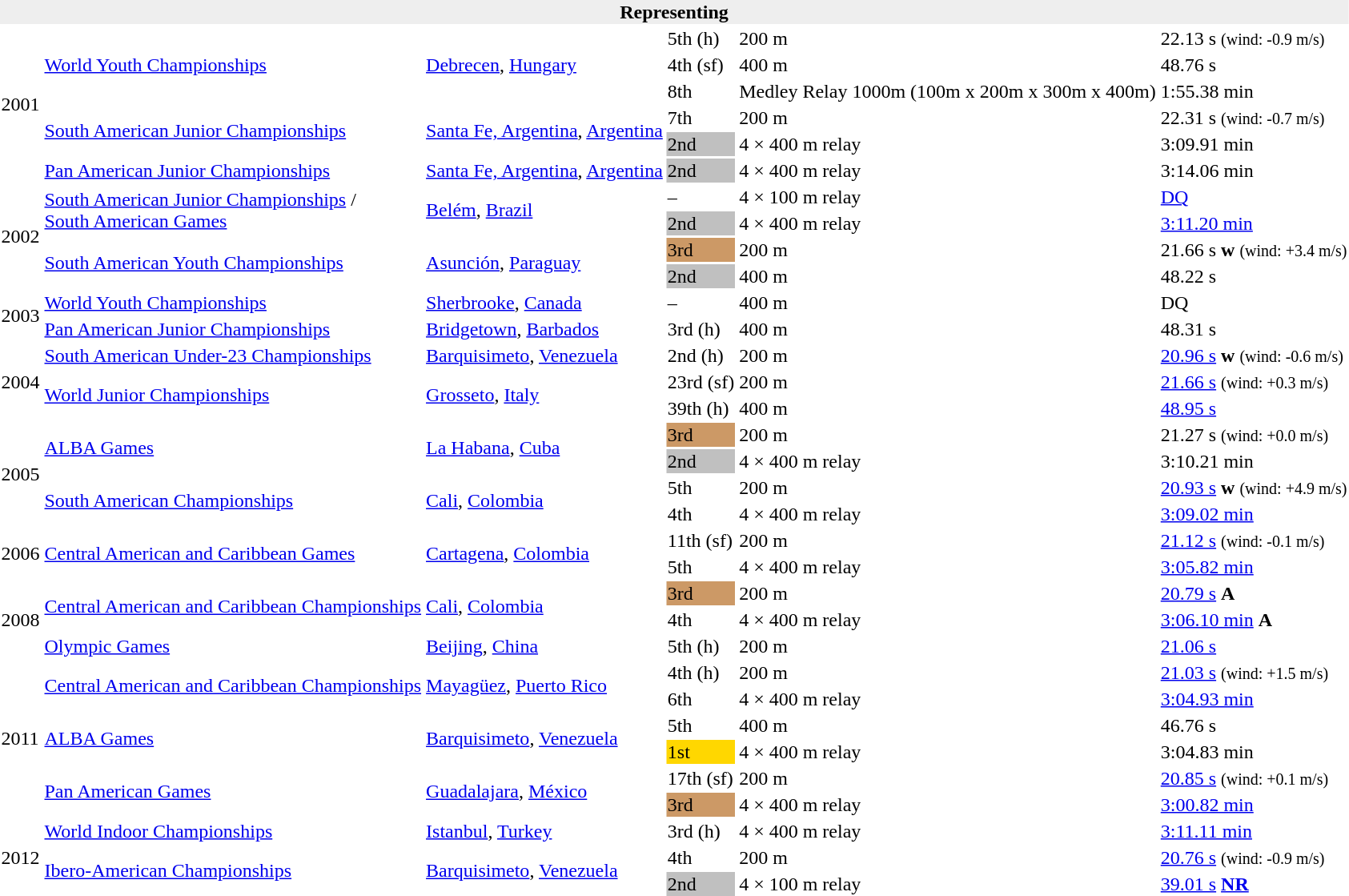<table>
<tr>
<th bgcolor="#eeeeee" colspan="6">Representing </th>
</tr>
<tr>
<td rowspan=6>2001</td>
<td rowspan=3><a href='#'>World Youth Championships</a></td>
<td rowspan=3><a href='#'>Debrecen</a>, <a href='#'>Hungary</a></td>
<td>5th (h)</td>
<td>200 m</td>
<td>22.13 s  <small>(wind: -0.9 m/s)</small></td>
</tr>
<tr>
<td>4th (sf)</td>
<td>400 m</td>
<td>48.76 s</td>
</tr>
<tr>
<td>8th</td>
<td>Medley Relay 1000m (100m x 200m x 300m x 400m)</td>
<td>1:55.38 min</td>
</tr>
<tr>
<td rowspan=2><a href='#'>South American Junior Championships</a></td>
<td rowspan=2><a href='#'>Santa Fe, Argentina</a>, <a href='#'>Argentina</a></td>
<td>7th</td>
<td>200 m</td>
<td>22.31 s <small>(wind: -0.7 m/s)</small></td>
</tr>
<tr>
<td bgcolor=silver>2nd</td>
<td>4 × 400 m relay</td>
<td>3:09.91 min</td>
</tr>
<tr>
<td><a href='#'>Pan American Junior Championships</a></td>
<td><a href='#'>Santa Fe, Argentina</a>, <a href='#'>Argentina</a></td>
<td bgcolor=silver>2nd</td>
<td>4 × 400 m relay</td>
<td>3:14.06 min</td>
</tr>
<tr>
<td rowspan=4>2002</td>
<td rowspan=2><a href='#'>South American Junior Championships</a> /<br> <a href='#'>South American Games</a></td>
<td rowspan=2><a href='#'>Belém</a>, <a href='#'>Brazil</a></td>
<td>–</td>
<td>4 × 100 m relay</td>
<td><a href='#'>DQ</a></td>
</tr>
<tr>
<td bgcolor=silver>2nd</td>
<td>4 × 400 m relay</td>
<td><a href='#'>3:11.20 min</a></td>
</tr>
<tr>
<td rowspan=2><a href='#'>South American Youth Championships</a></td>
<td rowspan=2><a href='#'>Asunción</a>, <a href='#'>Paraguay</a></td>
<td bgcolor=cc9966>3rd</td>
<td>200 m</td>
<td>21.66 s <strong>w</strong> <small>(wind: +3.4 m/s)</small></td>
</tr>
<tr>
<td bgcolor=silver>2nd</td>
<td>400 m</td>
<td>48.22 s</td>
</tr>
<tr>
<td rowspan=2>2003</td>
<td><a href='#'>World Youth Championships</a></td>
<td><a href='#'>Sherbrooke</a>, <a href='#'>Canada</a></td>
<td>–</td>
<td>400 m</td>
<td>DQ</td>
</tr>
<tr>
<td><a href='#'>Pan American Junior Championships</a></td>
<td><a href='#'>Bridgetown</a>, <a href='#'>Barbados</a></td>
<td>3rd (h)</td>
<td>400 m</td>
<td>48.31 s</td>
</tr>
<tr>
<td rowspan=3>2004</td>
<td><a href='#'>South American Under-23 Championships</a></td>
<td><a href='#'>Barquisimeto</a>, <a href='#'>Venezuela</a></td>
<td>2nd (h)</td>
<td>200 m</td>
<td><a href='#'>20.96 s</a> <strong>w</strong>  <small>(wind: -0.6 m/s)</small></td>
</tr>
<tr>
<td rowspan=2><a href='#'>World Junior Championships</a></td>
<td rowspan=2><a href='#'>Grosseto</a>, <a href='#'>Italy</a></td>
<td>23rd (sf)</td>
<td>200 m</td>
<td><a href='#'>21.66 s</a> <small>(wind: +0.3 m/s)</small></td>
</tr>
<tr>
<td>39th (h)</td>
<td>400 m</td>
<td><a href='#'>48.95 s</a></td>
</tr>
<tr>
<td rowspan=4>2005</td>
<td rowspan=2><a href='#'>ALBA Games</a></td>
<td rowspan=2><a href='#'>La Habana</a>, <a href='#'>Cuba</a></td>
<td bgcolor=cc9966>3rd</td>
<td>200 m</td>
<td>21.27 s  <small>(wind: +0.0 m/s)</small></td>
</tr>
<tr>
<td bgcolor=silver>2nd</td>
<td>4 × 400 m relay</td>
<td>3:10.21 min</td>
</tr>
<tr>
<td rowspan=2><a href='#'>South American Championships</a></td>
<td rowspan=2><a href='#'>Cali</a>, <a href='#'>Colombia</a></td>
<td>5th</td>
<td>200 m</td>
<td><a href='#'>20.93 s</a> <strong>w</strong> <small>(wind: +4.9 m/s)</small></td>
</tr>
<tr>
<td>4th</td>
<td>4 × 400 m relay</td>
<td><a href='#'>3:09.02 min</a></td>
</tr>
<tr>
<td rowspan=2>2006</td>
<td rowspan=2><a href='#'>Central American and Caribbean Games</a></td>
<td rowspan=2><a href='#'>Cartagena</a>, <a href='#'>Colombia</a></td>
<td>11th (sf)</td>
<td>200 m</td>
<td><a href='#'>21.12 s</a> <small>(wind: -0.1 m/s)</small></td>
</tr>
<tr>
<td>5th</td>
<td>4 × 400 m relay</td>
<td><a href='#'>3:05.82 min</a></td>
</tr>
<tr>
<td rowspan=3>2008</td>
<td rowspan=2><a href='#'>Central American and Caribbean Championships</a></td>
<td rowspan=2><a href='#'>Cali</a>, <a href='#'>Colombia</a></td>
<td bgcolor=cc9966>3rd</td>
<td>200 m</td>
<td><a href='#'>20.79 s</a> <strong>A</strong></td>
</tr>
<tr>
<td>4th</td>
<td>4 × 400 m relay</td>
<td><a href='#'>3:06.10 min</a> <strong>A</strong></td>
</tr>
<tr>
<td><a href='#'>Olympic Games</a></td>
<td><a href='#'>Beijing</a>, <a href='#'>China</a></td>
<td>5th (h)</td>
<td>200 m</td>
<td><a href='#'>21.06 s</a></td>
</tr>
<tr>
<td rowspan=6>2011</td>
<td rowspan=2><a href='#'>Central American and Caribbean Championships</a></td>
<td rowspan=2><a href='#'>Mayagüez</a>, <a href='#'>Puerto Rico</a></td>
<td>4th (h)</td>
<td>200 m</td>
<td><a href='#'>21.03 s</a> <small>(wind: +1.5 m/s)</small></td>
</tr>
<tr>
<td>6th</td>
<td>4 × 400 m relay</td>
<td><a href='#'>3:04.93 min</a></td>
</tr>
<tr>
<td rowspan=2><a href='#'>ALBA Games</a></td>
<td rowspan=2><a href='#'>Barquisimeto</a>, <a href='#'>Venezuela</a></td>
<td>5th</td>
<td>400 m</td>
<td>46.76 s</td>
</tr>
<tr>
<td bgcolor=gold>1st</td>
<td>4 × 400 m relay</td>
<td>3:04.83 min</td>
</tr>
<tr>
<td rowspan=2><a href='#'>Pan American Games</a></td>
<td rowspan=2><a href='#'>Guadalajara</a>, <a href='#'>México</a></td>
<td>17th (sf)</td>
<td>200 m</td>
<td><a href='#'>20.85 s</a> <small>(wind: +0.1 m/s)</small></td>
</tr>
<tr>
<td bgcolor=cc9966>3rd</td>
<td>4 × 400 m relay</td>
<td><a href='#'>3:00.82 min</a></td>
</tr>
<tr>
<td rowspan=3>2012</td>
<td><a href='#'>World Indoor Championships</a></td>
<td><a href='#'>Istanbul</a>, <a href='#'>Turkey</a></td>
<td>3rd (h)</td>
<td>4 × 400 m relay</td>
<td><a href='#'>3:11.11 min</a></td>
</tr>
<tr>
<td rowspan=2><a href='#'>Ibero-American Championships</a></td>
<td rowspan=2><a href='#'>Barquisimeto</a>, <a href='#'>Venezuela</a></td>
<td>4th</td>
<td>200 m</td>
<td><a href='#'>20.76 s</a>  <small>(wind: -0.9 m/s)</small></td>
</tr>
<tr>
<td bgcolor=silver>2nd</td>
<td>4 × 100 m relay</td>
<td><a href='#'>39.01 s</a> <strong><a href='#'>NR</a></strong></td>
</tr>
</table>
